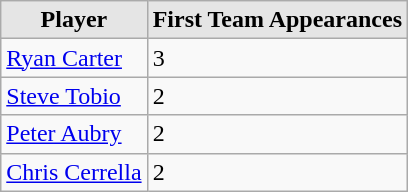<table class="wikitable">
<tr>
<th style="background:#e5e5e5;">Player</th>
<th style="background:#e5e5e5;">First Team Appearances</th>
</tr>
<tr>
<td><a href='#'>Ryan Carter</a></td>
<td>3</td>
</tr>
<tr>
<td><a href='#'>Steve Tobio</a></td>
<td>2</td>
</tr>
<tr>
<td><a href='#'>Peter Aubry</a></td>
<td>2</td>
</tr>
<tr>
<td><a href='#'>Chris Cerrella</a></td>
<td>2</td>
</tr>
</table>
